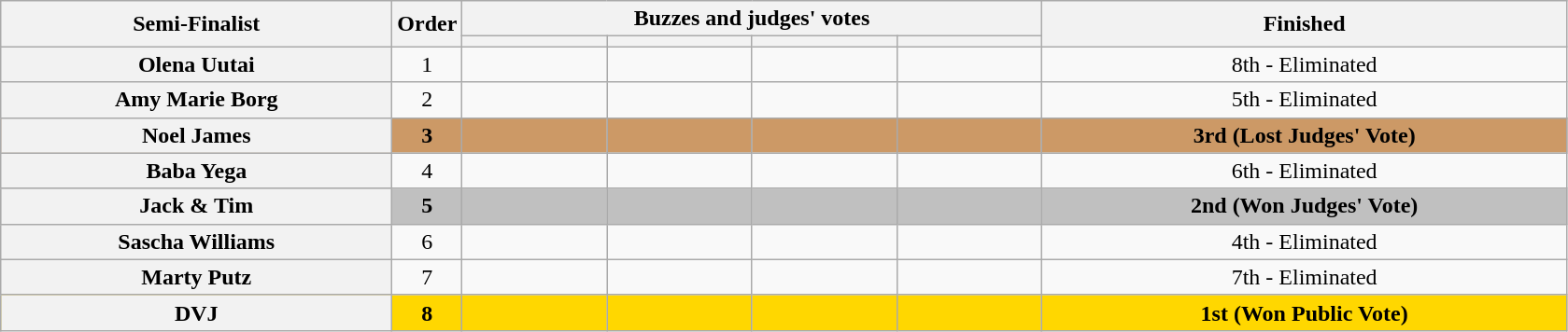<table class="wikitable plainrowheaders sortable" style="text-align:center;">
<tr>
<th scope="col" rowspan="2" class="unsortable" style="width:17em;">Semi-Finalist</th>
<th scope="col" rowspan="2" style="width:1em;">Order</th>
<th scope="col" colspan="4" class="unsortable" style="width:24em;">Buzzes and judges' votes</th>
<th scope="col" rowspan="2" style="width:23em;">Finished </th>
</tr>
<tr>
<th scope="col" class="unsortable" style="width:6em;"></th>
<th scope="col" class="unsortable" style="width:6em;"></th>
<th scope="col" class="unsortable" style="width:6em;"></th>
<th scope="col" class="unsortable" style="width:6em;"></th>
</tr>
<tr>
<th scope="row">Olena Uutai</th>
<td>1</td>
<td style="text-align:center;"></td>
<td style="text-align:center;"></td>
<td style="text-align:center;"></td>
<td style="text-align:center;"></td>
<td>8th - Eliminated</td>
</tr>
<tr>
<th scope="row">Amy Marie Borg</th>
<td>2</td>
<td style="text-align:center;"></td>
<td style="text-align:center;"></td>
<td style="text-align:center;"></td>
<td style="text-align:center;"></td>
<td>5th - Eliminated</td>
</tr>
<tr style="background:#c96;">
<th scope="row"><strong>Noel James</strong></th>
<td><strong>3</strong></td>
<td style="text-align:center;"></td>
<td style="text-align:center;"></td>
<td style="text-align:center;"></td>
<td style="text-align:center;"></td>
<td><strong>3rd (Lost Judges' Vote)</strong></td>
</tr>
<tr>
<th scope="row">Baba Yega</th>
<td>4</td>
<td style="text-align:center;"></td>
<td style="text-align:center;"></td>
<td style="text-align:center;"></td>
<td style="text-align:center;"></td>
<td>6th - Eliminated</td>
</tr>
<tr style="background:silver;">
<th scope="row"><strong>Jack & Tim</strong></th>
<td><strong>5</strong></td>
<td style="text-align:center;"></td>
<td style="text-align:center;"></td>
<td style="text-align:center;"></td>
<td style="text-align:center;"></td>
<td><strong>2nd (Won Judges' Vote)</strong></td>
</tr>
<tr>
<th scope="row">Sascha Williams </th>
<td>6</td>
<td style="text-align:center;"></td>
<td style="text-align:center;"></td>
<td style="text-align:center;"></td>
<td style="text-align:center;"></td>
<td>4th - Eliminated</td>
</tr>
<tr>
<th scope="row">Marty Putz</th>
<td>7</td>
<td style="text-align:center;"></td>
<td style="text-align:center;"></td>
<td style="text-align:center;"></td>
<td style="text-align:center;"></td>
<td>7th - Eliminated</td>
</tr>
<tr style="background:gold;">
<th scope="row"><strong>DVJ</strong></th>
<td><strong>8</strong></td>
<td style="text-align:center;"></td>
<td style="text-align:center;"></td>
<td style="text-align:center;"></td>
<td style="text-align:center;"></td>
<td><strong>1st (Won Public Vote)</strong></td>
</tr>
</table>
